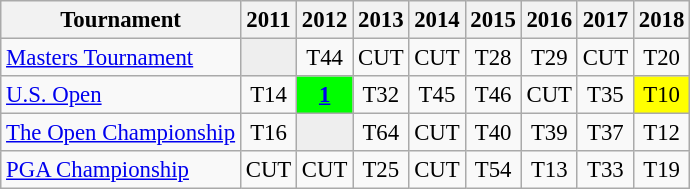<table class="wikitable" style="font-size:95%;text-align:center;">
<tr>
<th>Tournament</th>
<th>2011</th>
<th>2012</th>
<th>2013</th>
<th>2014</th>
<th>2015</th>
<th>2016</th>
<th>2017</th>
<th>2018</th>
</tr>
<tr>
<td align=left><a href='#'>Masters Tournament</a></td>
<td style="background:#eeeeee;"></td>
<td>T44</td>
<td>CUT</td>
<td>CUT</td>
<td>T28</td>
<td>T29</td>
<td>CUT</td>
<td>T20</td>
</tr>
<tr>
<td align=left><a href='#'>U.S. Open</a></td>
<td>T14</td>
<td style="background:lime;"><strong><a href='#'>1</a></strong></td>
<td>T32</td>
<td>T45</td>
<td>T46</td>
<td>CUT</td>
<td>T35</td>
<td style="background:yellow;">T10</td>
</tr>
<tr>
<td align=left><a href='#'>The Open Championship</a></td>
<td>T16</td>
<td style="background:#eeeeee;"></td>
<td>T64</td>
<td>CUT</td>
<td>T40</td>
<td>T39</td>
<td>T37</td>
<td>T12</td>
</tr>
<tr>
<td align=left><a href='#'>PGA Championship</a></td>
<td>CUT</td>
<td>CUT</td>
<td>T25</td>
<td>CUT</td>
<td>T54</td>
<td>T13</td>
<td>T33</td>
<td>T19</td>
</tr>
</table>
